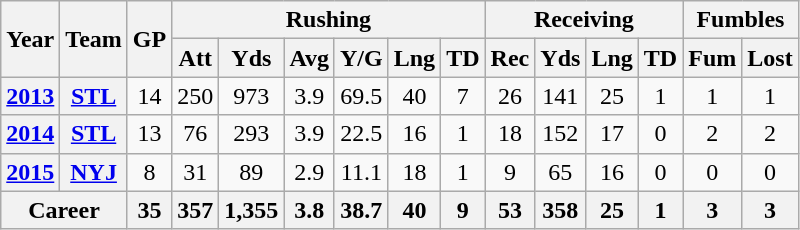<table class="wikitable" style="text-align:center;">
<tr>
<th rowspan="2">Year</th>
<th rowspan="2">Team</th>
<th rowspan="2">GP</th>
<th colspan="6">Rushing</th>
<th colspan="4">Receiving</th>
<th colspan="2">Fumbles</th>
</tr>
<tr>
<th>Att</th>
<th>Yds</th>
<th>Avg</th>
<th>Y/G</th>
<th>Lng</th>
<th>TD</th>
<th>Rec</th>
<th>Yds</th>
<th>Lng</th>
<th>TD</th>
<th>Fum</th>
<th>Lost</th>
</tr>
<tr>
<th><a href='#'>2013</a></th>
<th><a href='#'>STL</a></th>
<td>14</td>
<td>250</td>
<td>973</td>
<td>3.9</td>
<td>69.5</td>
<td>40</td>
<td>7</td>
<td>26</td>
<td>141</td>
<td>25</td>
<td>1</td>
<td>1</td>
<td>1</td>
</tr>
<tr>
<th><a href='#'>2014</a></th>
<th><a href='#'>STL</a></th>
<td>13</td>
<td>76</td>
<td>293</td>
<td>3.9</td>
<td>22.5</td>
<td>16</td>
<td>1</td>
<td>18</td>
<td>152</td>
<td>17</td>
<td>0</td>
<td>2</td>
<td>2</td>
</tr>
<tr>
<th><a href='#'>2015</a></th>
<th><a href='#'>NYJ</a></th>
<td>8</td>
<td>31</td>
<td>89</td>
<td>2.9</td>
<td>11.1</td>
<td>18</td>
<td>1</td>
<td>9</td>
<td>65</td>
<td>16</td>
<td>0</td>
<td>0</td>
<td>0</td>
</tr>
<tr>
<th colspan="2">Career</th>
<th>35</th>
<th>357</th>
<th>1,355</th>
<th>3.8</th>
<th>38.7</th>
<th>40</th>
<th>9</th>
<th>53</th>
<th>358</th>
<th>25</th>
<th>1</th>
<th>3</th>
<th>3</th>
</tr>
</table>
